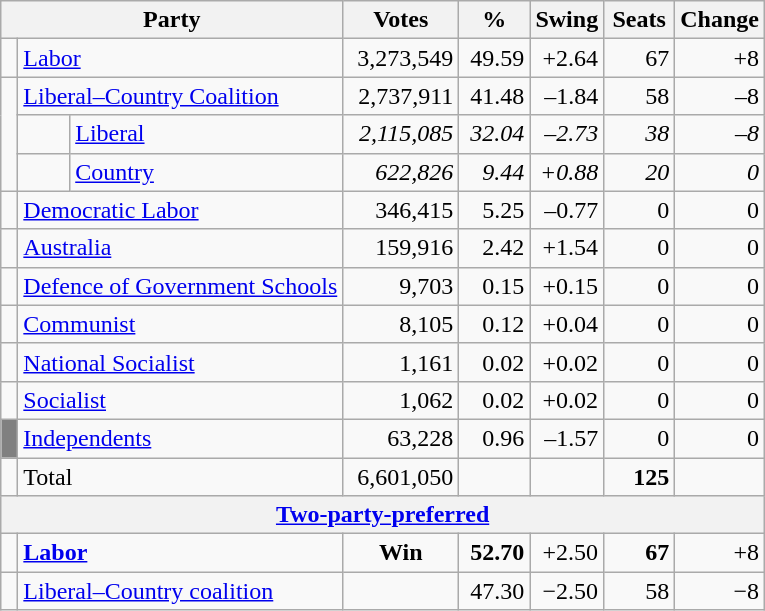<table class="wikitable">
<tr>
<th colspan=3 style="width:180px">Party</th>
<th style="width:70px;">Votes</th>
<th style="width:40px;">%</th>
<th style="width:40px;">Swing</th>
<th style="width:40px;">Seats</th>
<th style="width:40px;">Change</th>
</tr>
<tr>
<td> </td>
<td colspan=2><a href='#'>Labor</a></td>
<td align=right>3,273,549</td>
<td align=right>49.59</td>
<td align=right>+2.64</td>
<td align=right>67</td>
<td align=right>+8</td>
</tr>
<tr>
<td rowspan=3> </td>
<td colspan=2><a href='#'>Liberal–Country Coalition</a></td>
<td align=right>2,737,911</td>
<td align=right>41.48</td>
<td align=right>–1.84</td>
<td align=right>58</td>
<td align=right>–8</td>
</tr>
<tr>
<td> </td>
<td><a href='#'>Liberal</a></td>
<td align=right><em>2,115,085</em></td>
<td align=right><em>32.04</em></td>
<td align=right><em>–2.73</em></td>
<td align=right><em>38</em></td>
<td align=right><em>–8</em></td>
</tr>
<tr>
<td> </td>
<td><a href='#'>Country</a></td>
<td align=right><em>622,826</em></td>
<td align=right><em>9.44</em></td>
<td align=right><em>+0.88</em></td>
<td align=right><em>20</em></td>
<td align=right><em>0</em></td>
</tr>
<tr>
<td> </td>
<td colspan=2><a href='#'>Democratic Labor</a></td>
<td align=right>346,415</td>
<td align=right>5.25</td>
<td align=right>–0.77</td>
<td align=right>0</td>
<td align=right>0</td>
</tr>
<tr>
<td> </td>
<td colspan=2><a href='#'>Australia</a></td>
<td align=right>159,916</td>
<td align=right>2.42</td>
<td align=right>+1.54</td>
<td align=right>0</td>
<td align=right>0</td>
</tr>
<tr>
<td> </td>
<td colspan=2><a href='#'>Defence of Government Schools</a></td>
<td align=right>9,703</td>
<td align=right>0.15</td>
<td align=right>+0.15</td>
<td align=right>0</td>
<td align=right>0</td>
</tr>
<tr>
<td> </td>
<td colspan=2><a href='#'>Communist</a></td>
<td align=right>8,105</td>
<td align=right>0.12</td>
<td align=right>+0.04</td>
<td align=right>0</td>
<td align=right>0</td>
</tr>
<tr>
<td> </td>
<td colspan=2><a href='#'>National Socialist</a></td>
<td align=right>1,161</td>
<td align=right>0.02</td>
<td align=right>+0.02</td>
<td align=right>0</td>
<td align=right>0</td>
</tr>
<tr>
<td> </td>
<td colspan=2><a href='#'>Socialist</a></td>
<td align=right>1,062</td>
<td align=right>0.02</td>
<td align=right>+0.02</td>
<td align=right>0</td>
<td align=right>0</td>
</tr>
<tr>
<td style="background:gray;"> </td>
<td colspan=2><a href='#'>Independents</a></td>
<td align=right>63,228</td>
<td align=right>0.96</td>
<td align=right>–1.57</td>
<td align=right>0</td>
<td align=right>0</td>
</tr>
<tr>
<td> </td>
<td colspan=2>Total</td>
<td align=right>6,601,050</td>
<td align=right> </td>
<td align=right> </td>
<td align=right><strong>125</strong></td>
<td align=right></td>
</tr>
<tr>
<th colspan=8 align=center><a href='#'>Two-party-preferred</a> </th>
</tr>
<tr>
<td> </td>
<td colspan=2><strong><a href='#'>Labor</a></strong></td>
<td align=center><strong>Win</strong></td>
<td align=right><strong>52.70</strong></td>
<td align=right>+2.50</td>
<td align=right><strong>67</strong></td>
<td align=right>+8</td>
</tr>
<tr>
<td> </td>
<td colspan=2><a href='#'>Liberal–Country coalition</a></td>
<td align=right> </td>
<td align=right>47.30</td>
<td align=right>−2.50</td>
<td align=right>58</td>
<td align=right>−8</td>
</tr>
</table>
